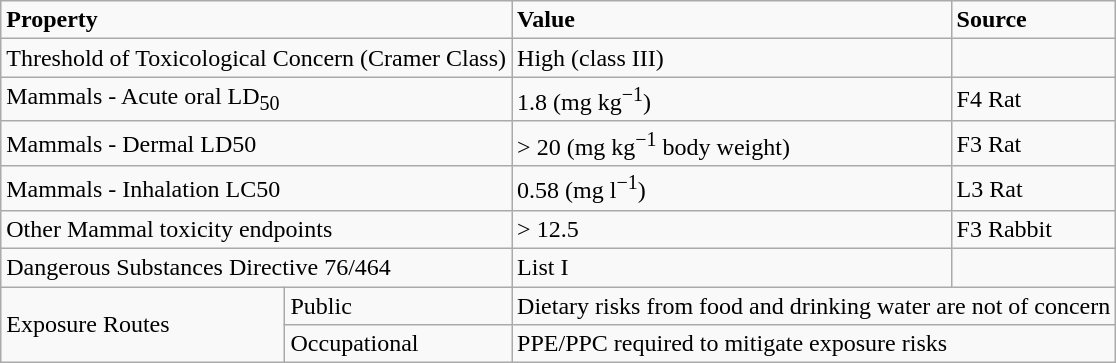<table class="wikitable">
<tr>
<td colspan="2"><strong>Property</strong></td>
<td><strong>Value</strong></td>
<td><strong>Source</strong></td>
</tr>
<tr>
<td colspan="2">Threshold of Toxicological Concern (Cramer Class)</td>
<td>High (class III)</td>
<td></td>
</tr>
<tr>
<td colspan="2">Mammals - Acute oral LD<sub>50</sub></td>
<td>1.8 (mg kg<sup>−1</sup>)</td>
<td>F4 Rat</td>
</tr>
<tr>
<td colspan="2">Mammals - Dermal LD50</td>
<td>> 20 (mg kg<sup>−1</sup> body weight)</td>
<td>F3 Rat</td>
</tr>
<tr>
<td colspan="2">Mammals - Inhalation LC50</td>
<td>0.58 (mg l<sup>−1</sup>)</td>
<td>L3 Rat</td>
</tr>
<tr>
<td colspan="2">Other Mammal toxicity endpoints</td>
<td>> 12.5</td>
<td>F3 Rabbit</td>
</tr>
<tr>
<td colspan="2">Dangerous Substances Directive 76/464</td>
<td>List I</td>
<td></td>
</tr>
<tr>
<td rowspan="2">Exposure Routes</td>
<td>Public</td>
<td colspan="2">Dietary risks from food and drinking water are not of concern</td>
</tr>
<tr>
<td>Occupational</td>
<td colspan="2">PPE/PPC required to mitigate exposure risks</td>
</tr>
</table>
